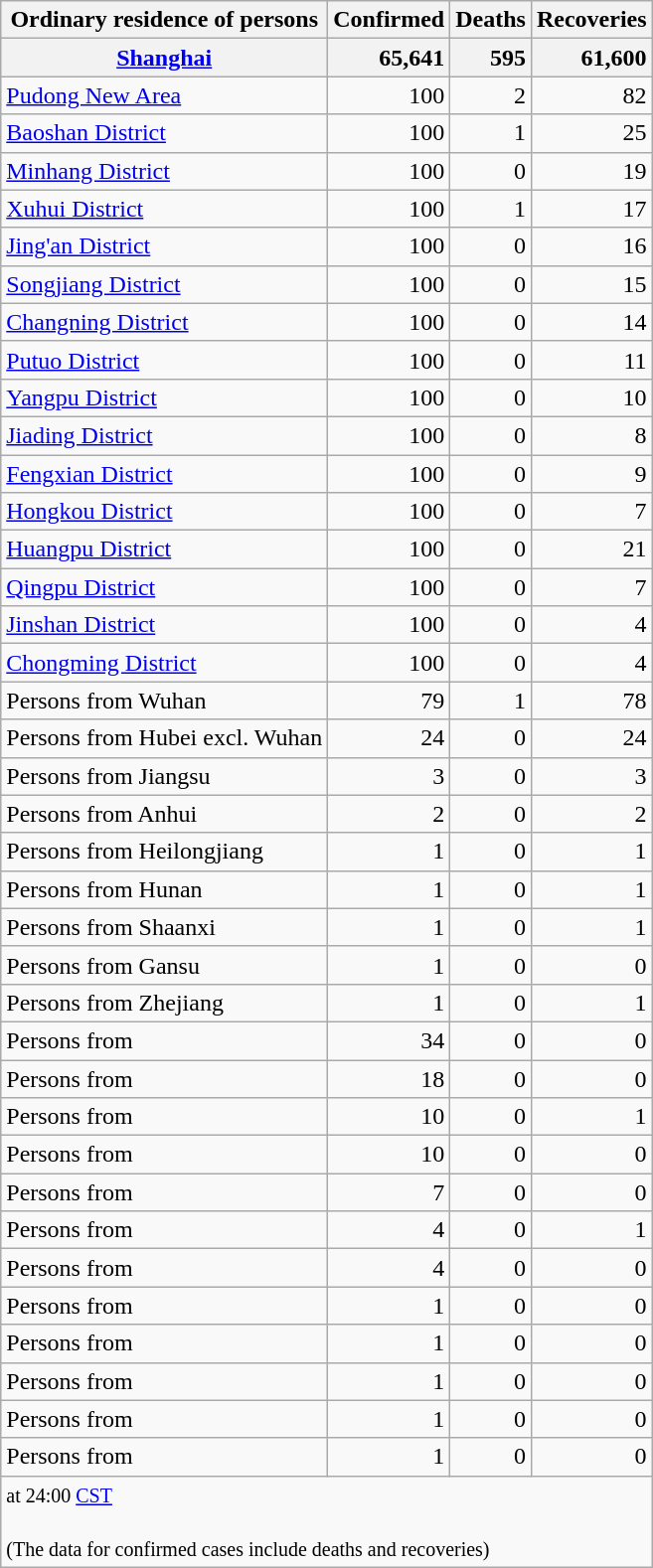<table class="wikitable sortable" style="float:left;">
<tr>
<th>Ordinary residence of persons</th>
<th>Confirmed</th>
<th>Deaths</th>
<th>Recoveries</th>
</tr>
<tr style="font-weight:bold;">
<th style="width:right;"><a href='#'>Shanghai</a></th>
<th style="text-align:right;">65,641</th>
<th style="text-align:right;">595</th>
<th style="text-align:right;">61,600</th>
</tr>
<tr>
<td><a href='#'>Pudong New Area</a></td>
<td style="text-align:right;">100</td>
<td style="text-align:right;">2</td>
<td style="text-align:right;">82</td>
</tr>
<tr>
<td><a href='#'>Baoshan District</a></td>
<td style="text-align:right;">100</td>
<td style="text-align:right;">1</td>
<td style="text-align:right;">25</td>
</tr>
<tr>
<td><a href='#'>Minhang District</a></td>
<td style="text-align:right;">100</td>
<td style="text-align:right;">0</td>
<td style="text-align:right;">19</td>
</tr>
<tr>
<td><a href='#'>Xuhui District</a></td>
<td style="text-align:right;">100</td>
<td style="text-align:right;">1</td>
<td style="text-align:right;">17</td>
</tr>
<tr>
<td><a href='#'>Jing'an District</a></td>
<td style="text-align:right;">100</td>
<td style="text-align:right;">0</td>
<td style="text-align:right;">16</td>
</tr>
<tr>
<td><a href='#'>Songjiang District</a></td>
<td style="text-align:right;">100</td>
<td style="text-align:right;">0</td>
<td style="text-align:right;">15</td>
</tr>
<tr>
<td><a href='#'>Changning District</a></td>
<td style="text-align:right;">100</td>
<td style="text-align:right;">0</td>
<td style="text-align:right;">14</td>
</tr>
<tr>
<td><a href='#'>Putuo District</a></td>
<td style="text-align:right;">100</td>
<td style="text-align:right;">0</td>
<td style="text-align:right;">11</td>
</tr>
<tr>
<td><a href='#'>Yangpu District</a></td>
<td style="text-align:right;">100</td>
<td style="text-align:right;">0</td>
<td style="text-align:right;">10</td>
</tr>
<tr>
<td><a href='#'>Jiading District</a></td>
<td style="text-align:right;">100</td>
<td style="text-align:right;">0</td>
<td style="text-align:right;">8</td>
</tr>
<tr>
<td><a href='#'>Fengxian District</a></td>
<td style="text-align:right;">100</td>
<td style="text-align:right;">0</td>
<td style="text-align:right;">9</td>
</tr>
<tr>
<td><a href='#'>Hongkou District</a></td>
<td style="text-align:right;">100</td>
<td style="text-align:right;">0</td>
<td style="text-align:right;">7</td>
</tr>
<tr>
<td><a href='#'>Huangpu District</a></td>
<td style="text-align:right;">100</td>
<td style="text-align:right;">0</td>
<td style="text-align:right;">21</td>
</tr>
<tr>
<td><a href='#'>Qingpu District</a></td>
<td style="text-align:right;">100</td>
<td style="text-align:right;">0</td>
<td style="text-align:right;">7</td>
</tr>
<tr>
<td><a href='#'>Jinshan District</a></td>
<td style="text-align:right;">100</td>
<td style="text-align:right;">0</td>
<td style="text-align:right;">4</td>
</tr>
<tr>
<td><a href='#'>Chongming District</a></td>
<td style="text-align:right;">100</td>
<td style="text-align:right;">0</td>
<td style="text-align:right;">4</td>
</tr>
<tr>
<td>Persons from Wuhan</td>
<td style="text-align:right;">79</td>
<td style="text-align:right;">1</td>
<td style="text-align:right;">78</td>
</tr>
<tr>
<td>Persons from Hubei excl. Wuhan</td>
<td style="text-align:right;">24</td>
<td style="text-align:right;">0</td>
<td style="text-align:right;">24</td>
</tr>
<tr>
<td>Persons from Jiangsu</td>
<td style="text-align:right;">3</td>
<td style="text-align:right;">0</td>
<td style="text-align:right;">3</td>
</tr>
<tr>
<td>Persons from Anhui</td>
<td style="text-align:right;">2</td>
<td style="text-align:right;">0</td>
<td style="text-align:right;">2</td>
</tr>
<tr>
<td>Persons from Heilongjiang</td>
<td style="text-align:right;">1</td>
<td style="text-align:right;">0</td>
<td style="text-align:right;">1</td>
</tr>
<tr>
<td>Persons from Hunan</td>
<td style="text-align:right;">1</td>
<td style="text-align:right;">0</td>
<td style="text-align:right;">1</td>
</tr>
<tr>
<td>Persons from Shaanxi</td>
<td style="text-align:right;">1</td>
<td style="text-align:right;">0</td>
<td style="text-align:right;">1</td>
</tr>
<tr>
<td>Persons from Gansu</td>
<td style="text-align:right;">1</td>
<td style="text-align:right;">0</td>
<td style="text-align:right;">0</td>
</tr>
<tr>
<td>Persons from Zhejiang</td>
<td style="text-align:right;">1</td>
<td style="text-align:right;">0</td>
<td style="text-align:right;">1</td>
</tr>
<tr>
<td>Persons from </td>
<td style="text-align:right;">34</td>
<td style="text-align:right;">0</td>
<td style="text-align:right;">0</td>
</tr>
<tr>
<td>Persons from </td>
<td style="text-align:right;">18</td>
<td style="text-align:right;">0</td>
<td style="text-align:right;">0</td>
</tr>
<tr>
<td>Persons from </td>
<td style="text-align:right;">10</td>
<td style="text-align:right;">0</td>
<td style="text-align:right;">1</td>
</tr>
<tr>
<td>Persons from </td>
<td style="text-align:right;">10</td>
<td style="text-align:right;">0</td>
<td style="text-align:right;">0</td>
</tr>
<tr>
<td>Persons from </td>
<td style="text-align:right;">7</td>
<td style="text-align:right;">0</td>
<td style="text-align:right;">0</td>
</tr>
<tr>
<td>Persons from </td>
<td style="text-align:right;">4</td>
<td style="text-align:right;">0</td>
<td style="text-align:right;">1</td>
</tr>
<tr>
<td>Persons from </td>
<td style="text-align:right;">4</td>
<td style="text-align:right;">0</td>
<td style="text-align:right;">0</td>
</tr>
<tr>
<td>Persons from </td>
<td style="text-align:right;">1</td>
<td style="text-align:right;">0</td>
<td style="text-align:right;">0</td>
</tr>
<tr>
<td>Persons from </td>
<td style="text-align:right;">1</td>
<td style="text-align:right;">0</td>
<td style="text-align:right;">0</td>
</tr>
<tr>
<td>Persons from </td>
<td style="text-align:right;">1</td>
<td style="text-align:right;">0</td>
<td style="text-align:right;">0</td>
</tr>
<tr>
<td>Persons from </td>
<td style="text-align:right;">1</td>
<td style="text-align:right;">0</td>
<td style="text-align:right;">0</td>
</tr>
<tr>
<td>Persons from </td>
<td style="text-align:right;">1</td>
<td style="text-align:right;">0</td>
<td style="text-align:right;">0</td>
</tr>
<tr class="sortbottom">
<td colspan="4"><small> at 24:00 <a href='#'>CST</a><br><br>(The data for confirmed cases include deaths and recoveries)</small></td>
</tr>
</table>
